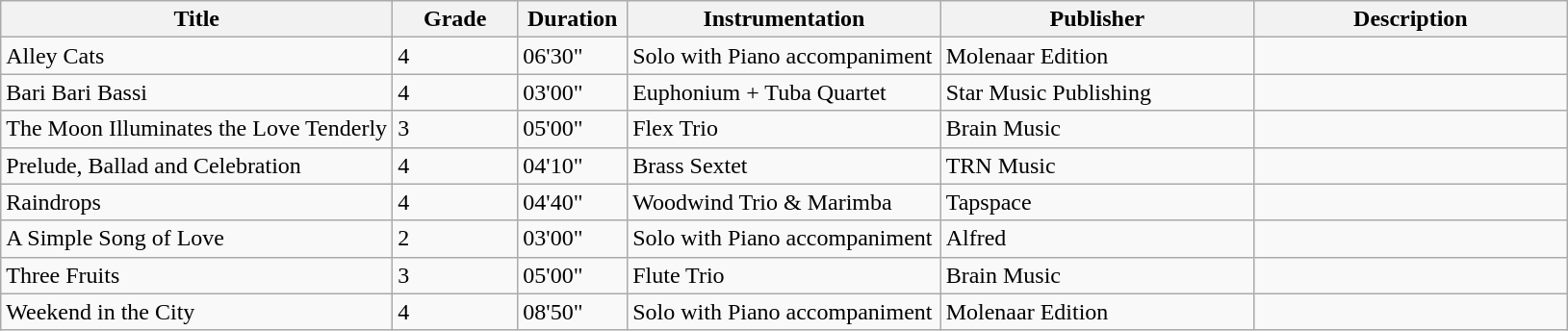<table class="wikitable sortable">
<tr>
<th width=25%>Title</th>
<th width=8%>Grade</th>
<th width=7%>Duration</th>
<th width=20%>Instrumentation</th>
<th width=20%>Publisher</th>
<th width=20%>Description</th>
</tr>
<tr>
<td>Alley Cats</td>
<td>4</td>
<td>06'30"</td>
<td>Solo with Piano accompaniment</td>
<td>Molenaar Edition</td>
<td></td>
</tr>
<tr>
<td>Bari Bari Bassi</td>
<td>4</td>
<td>03'00"</td>
<td>Euphonium + Tuba Quartet</td>
<td>Star Music Publishing</td>
<td></td>
</tr>
<tr>
<td>The Moon Illuminates the Love Tenderly</td>
<td>3</td>
<td>05'00"</td>
<td>Flex Trio</td>
<td>Brain Music</td>
<td></td>
</tr>
<tr>
<td>Prelude, Ballad and Celebration</td>
<td>4</td>
<td>04'10"</td>
<td>Brass Sextet</td>
<td>TRN Music</td>
<td></td>
</tr>
<tr>
<td>Raindrops</td>
<td>4</td>
<td>04'40"</td>
<td>Woodwind Trio & Marimba</td>
<td>Tapspace</td>
<td></td>
</tr>
<tr>
<td>A Simple Song of Love</td>
<td>2</td>
<td>03'00"</td>
<td>Solo with Piano accompaniment</td>
<td>Alfred</td>
<td></td>
</tr>
<tr>
<td>Three Fruits</td>
<td>3</td>
<td>05'00"</td>
<td>Flute Trio</td>
<td>Brain Music</td>
<td></td>
</tr>
<tr>
<td>Weekend in the City</td>
<td>4</td>
<td>08'50"</td>
<td>Solo with Piano accompaniment</td>
<td>Molenaar Edition</td>
<td></td>
</tr>
</table>
